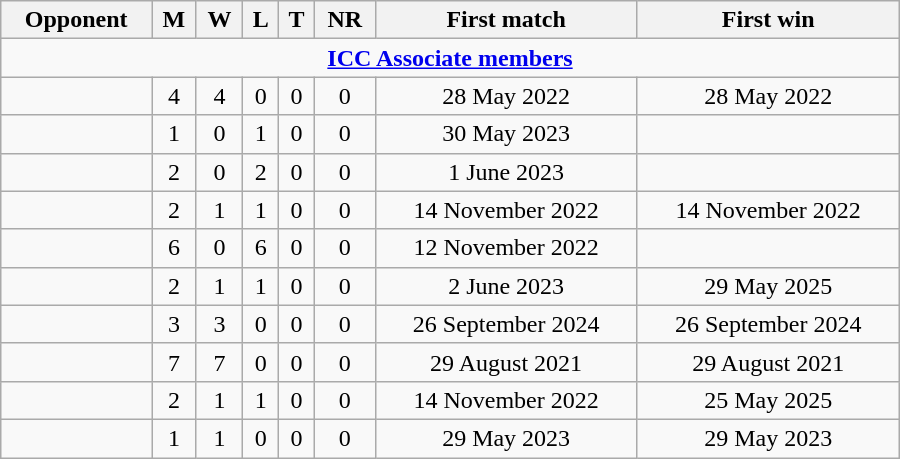<table class="wikitable" style="text-align: center; width: 600px;">
<tr>
<th>Opponent</th>
<th>M</th>
<th>W</th>
<th>L</th>
<th>T</th>
<th>NR</th>
<th>First match</th>
<th>First win</th>
</tr>
<tr>
<td colspan="8" style="text-align: center;"><strong><a href='#'>ICC Associate members</a></strong></td>
</tr>
<tr>
<td align=left></td>
<td>4</td>
<td>4</td>
<td>0</td>
<td>0</td>
<td>0</td>
<td>28 May 2022</td>
<td>28 May 2022</td>
</tr>
<tr>
<td align=left></td>
<td>1</td>
<td>0</td>
<td>1</td>
<td>0</td>
<td>0</td>
<td>30 May 2023</td>
<td></td>
</tr>
<tr>
<td align=left></td>
<td>2</td>
<td>0</td>
<td>2</td>
<td>0</td>
<td>0</td>
<td>1 June 2023</td>
<td></td>
</tr>
<tr>
<td align=left></td>
<td>2</td>
<td>1</td>
<td>1</td>
<td>0</td>
<td>0</td>
<td>14 November 2022</td>
<td>14 November 2022</td>
</tr>
<tr>
<td align=left></td>
<td>6</td>
<td>0</td>
<td>6</td>
<td>0</td>
<td>0</td>
<td>12 November 2022</td>
<td></td>
</tr>
<tr>
<td align=left></td>
<td>2</td>
<td>1</td>
<td>1</td>
<td>0</td>
<td>0</td>
<td>2 June 2023</td>
<td>29 May 2025</td>
</tr>
<tr>
<td align=left></td>
<td>3</td>
<td>3</td>
<td>0</td>
<td>0</td>
<td>0</td>
<td>26 September 2024</td>
<td>26 September 2024</td>
</tr>
<tr>
<td align=left></td>
<td>7</td>
<td>7</td>
<td>0</td>
<td>0</td>
<td>0</td>
<td>29 August 2021</td>
<td>29 August 2021</td>
</tr>
<tr>
<td align=left></td>
<td>2</td>
<td>1</td>
<td>1</td>
<td>0</td>
<td>0</td>
<td>14 November 2022</td>
<td>25 May 2025</td>
</tr>
<tr>
<td align=left></td>
<td>1</td>
<td>1</td>
<td>0</td>
<td>0</td>
<td>0</td>
<td>29 May 2023</td>
<td>29 May 2023</td>
</tr>
</table>
